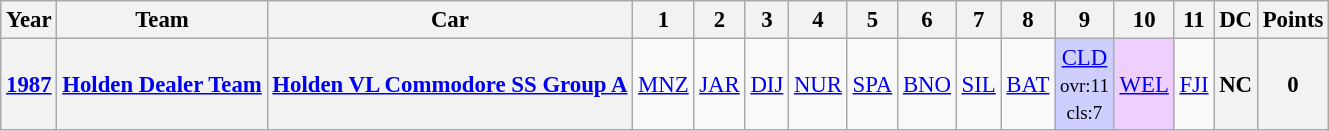<table class="wikitable" style="text-align:center; font-size:95%">
<tr>
<th>Year</th>
<th>Team</th>
<th>Car</th>
<th>1</th>
<th>2</th>
<th>3</th>
<th>4</th>
<th>5</th>
<th>6</th>
<th>7</th>
<th>8</th>
<th>9</th>
<th>10</th>
<th>11</th>
<th>DC</th>
<th>Points</th>
</tr>
<tr>
<th><a href='#'>1987</a></th>
<th> <a href='#'>Holden Dealer Team</a></th>
<th><a href='#'>Holden VL Commodore SS Group A</a></th>
<td><a href='#'>MNZ</a></td>
<td><a href='#'>JAR</a></td>
<td><a href='#'>DIJ</a></td>
<td><a href='#'>NUR</a></td>
<td><a href='#'>SPA</a></td>
<td><a href='#'>BNO</a></td>
<td><a href='#'>SIL</a></td>
<td><a href='#'>BAT</a></td>
<td style="background:#cfcfff;"><a href='#'>CLD</a><br><small>ovr:11<br>cls:7</small></td>
<td style="background:#efcfff;"><a href='#'>WEL</a><br></td>
<td><a href='#'>FJI</a></td>
<th>NC</th>
<th>0</th>
</tr>
</table>
